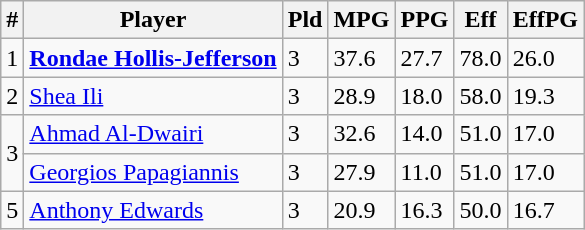<table class=wikitable width=auto>
<tr>
<th>#</th>
<th>Player</th>
<th>Pld</th>
<th>MPG</th>
<th>PPG</th>
<th>Eff</th>
<th>EffPG</th>
</tr>
<tr>
<td>1</td>
<td> <strong><a href='#'>Rondae Hollis-Jefferson</a></strong></td>
<td>3</td>
<td>37.6</td>
<td>27.7</td>
<td>78.0</td>
<td>26.0</td>
</tr>
<tr>
<td>2</td>
<td> <a href='#'>Shea Ili</a></td>
<td>3</td>
<td>28.9</td>
<td>18.0</td>
<td>58.0</td>
<td>19.3</td>
</tr>
<tr>
<td rowspan=2>3</td>
<td> <a href='#'>Ahmad Al-Dwairi</a></td>
<td>3</td>
<td>32.6</td>
<td>14.0</td>
<td>51.0</td>
<td>17.0</td>
</tr>
<tr>
<td> <a href='#'>Georgios Papagiannis</a></td>
<td>3</td>
<td>27.9</td>
<td>11.0</td>
<td>51.0</td>
<td>17.0</td>
</tr>
<tr>
<td>5</td>
<td> <a href='#'>Anthony Edwards</a></td>
<td>3</td>
<td>20.9</td>
<td>16.3</td>
<td>50.0</td>
<td>16.7</td>
</tr>
</table>
